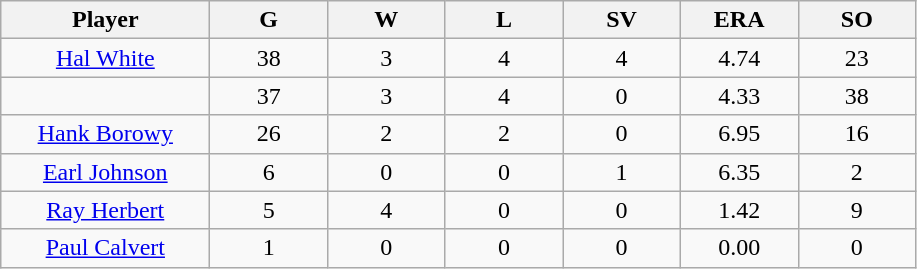<table class="wikitable sortable">
<tr>
<th bgcolor="#DDDDFF" width="16%">Player</th>
<th bgcolor="#DDDDFF" width="9%">G</th>
<th bgcolor="#DDDDFF" width="9%">W</th>
<th bgcolor="#DDDDFF" width="9%">L</th>
<th bgcolor="#DDDDFF" width="9%">SV</th>
<th bgcolor="#DDDDFF" width="9%">ERA</th>
<th bgcolor="#DDDDFF" width="9%">SO</th>
</tr>
<tr align="center">
<td><a href='#'>Hal White</a></td>
<td>38</td>
<td>3</td>
<td>4</td>
<td>4</td>
<td>4.74</td>
<td>23</td>
</tr>
<tr align="center">
<td></td>
<td>37</td>
<td>3</td>
<td>4</td>
<td>0</td>
<td>4.33</td>
<td>38</td>
</tr>
<tr align="center">
<td><a href='#'>Hank Borowy</a></td>
<td>26</td>
<td>2</td>
<td>2</td>
<td>0</td>
<td>6.95</td>
<td>16</td>
</tr>
<tr align="center">
<td><a href='#'>Earl Johnson</a></td>
<td>6</td>
<td>0</td>
<td>0</td>
<td>1</td>
<td>6.35</td>
<td>2</td>
</tr>
<tr align="center">
<td><a href='#'>Ray Herbert</a></td>
<td>5</td>
<td>4</td>
<td>0</td>
<td>0</td>
<td>1.42</td>
<td>9</td>
</tr>
<tr align="center">
<td><a href='#'>Paul Calvert</a></td>
<td>1</td>
<td>0</td>
<td>0</td>
<td>0</td>
<td>0.00</td>
<td>0</td>
</tr>
</table>
